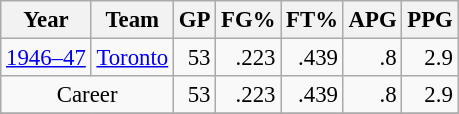<table class="wikitable sortable" style="font-size:95%; text-align:right;">
<tr>
<th>Year</th>
<th>Team</th>
<th>GP</th>
<th>FG%</th>
<th>FT%</th>
<th>APG</th>
<th>PPG</th>
</tr>
<tr>
<td style="text-align:left;"><a href='#'>1946–47</a></td>
<td style="text-align:left;"><a href='#'>Toronto</a></td>
<td>53</td>
<td>.223</td>
<td>.439</td>
<td>.8</td>
<td>2.9</td>
</tr>
<tr>
<td style="text-align:center;" colspan="2">Career</td>
<td>53</td>
<td>.223</td>
<td>.439</td>
<td>.8</td>
<td>2.9</td>
</tr>
<tr>
</tr>
</table>
